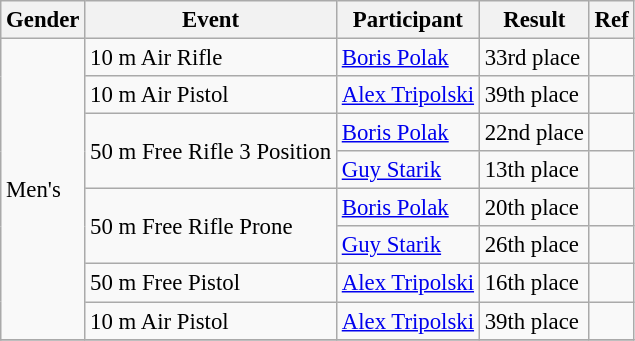<table class="wikitable" style="font-size: 95%;">
<tr>
<th>Gender</th>
<th>Event</th>
<th>Participant</th>
<th>Result</th>
<th>Ref</th>
</tr>
<tr>
<td rowspan="8">Men's</td>
<td>10 m Air Rifle</td>
<td><a href='#'>Boris Polak</a></td>
<td>33rd place</td>
<td></td>
</tr>
<tr>
<td>10 m Air Pistol</td>
<td><a href='#'>Alex Tripolski</a></td>
<td>39th place</td>
<td></td>
</tr>
<tr>
<td rowspan="2">50 m Free Rifle 3 Position</td>
<td><a href='#'>Boris Polak</a></td>
<td>22nd place</td>
<td></td>
</tr>
<tr>
<td><a href='#'>Guy Starik</a></td>
<td>13th place</td>
<td></td>
</tr>
<tr>
<td rowspan="2">50 m Free Rifle Prone</td>
<td><a href='#'>Boris Polak</a></td>
<td>20th place</td>
<td></td>
</tr>
<tr>
<td><a href='#'>Guy Starik</a></td>
<td>26th place</td>
<td></td>
</tr>
<tr>
<td>50 m Free Pistol</td>
<td><a href='#'>Alex Tripolski</a></td>
<td>16th place</td>
<td></td>
</tr>
<tr>
<td>10 m Air Pistol</td>
<td><a href='#'>Alex Tripolski</a></td>
<td>39th place</td>
<td></td>
</tr>
<tr>
</tr>
</table>
